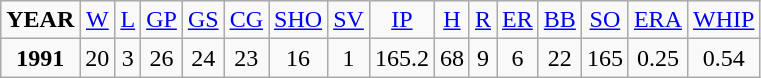<table class="wikitable" style="text-align:center;">
<tr>
<td><strong>YEAR</strong></td>
<td><a href='#'>W</a></td>
<td><a href='#'>L</a></td>
<td><a href='#'>GP</a></td>
<td><a href='#'>GS</a></td>
<td><a href='#'>CG</a></td>
<td><a href='#'>SHO</a></td>
<td><a href='#'>SV</a></td>
<td><a href='#'>IP</a></td>
<td><a href='#'>H</a></td>
<td><a href='#'>R</a></td>
<td><a href='#'>ER</a></td>
<td><a href='#'>BB</a></td>
<td><a href='#'>SO</a></td>
<td><a href='#'>ERA</a></td>
<td><a href='#'>WHIP</a></td>
</tr>
<tr>
<td><strong>1991</strong></td>
<td>20</td>
<td>3</td>
<td>26</td>
<td>24</td>
<td>23</td>
<td>16</td>
<td>1</td>
<td>165.2</td>
<td>68</td>
<td>9</td>
<td>6</td>
<td>22</td>
<td>165</td>
<td>0.25</td>
<td>0.54</td>
</tr>
</table>
